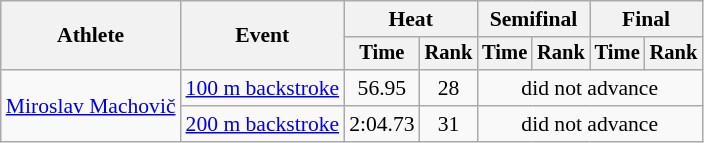<table class=wikitable style="font-size:90%">
<tr>
<th rowspan="2">Athlete</th>
<th rowspan="2">Event</th>
<th colspan="2">Heat</th>
<th colspan="2">Semifinal</th>
<th colspan="2">Final</th>
</tr>
<tr style="font-size:95%">
<th>Time</th>
<th>Rank</th>
<th>Time</th>
<th>Rank</th>
<th>Time</th>
<th>Rank</th>
</tr>
<tr align=center>
<td align=left rowspan=2><a href='#'>Miroslav Machovič</a></td>
<td align=left><a href='#'>100 m backstroke</a></td>
<td>56.95</td>
<td>28</td>
<td colspan=6>did not advance</td>
</tr>
<tr align=center>
<td align=left><a href='#'>200 m backstroke</a></td>
<td>2:04.73</td>
<td>31</td>
<td colspan=6>did not advance</td>
</tr>
</table>
